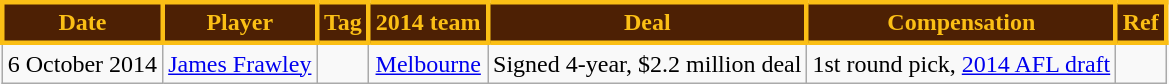<table class="wikitable" style="text-align:center">
<tr>
<th style="background:#4D2004; color:#FBBF15; border: solid #FBBF15">Date</th>
<th style="background:#4D2004; color:#FBBF15; border: solid #FBBF15">Player</th>
<th style="background:#4D2004; color:#FBBF15; border: solid #FBBF15">Tag</th>
<th style="background:#4D2004; color:#FBBF15; border: solid #FBBF15">2014 team</th>
<th style="background:#4D2004; color:#FBBF15; border: solid #FBBF15">Deal</th>
<th style="background:#4D2004; color:#FBBF15; border: solid #FBBF15">Compensation</th>
<th style="background:#4D2004; color:#FBBF15; border: solid #FBBF15">Ref</th>
</tr>
<tr>
<td>6 October 2014</td>
<td><a href='#'>James Frawley</a></td>
<td></td>
<td><a href='#'>Melbourne</a></td>
<td>Signed 4-year, $2.2 million deal</td>
<td>1st round pick, <a href='#'>2014 AFL draft</a></td>
<td></td>
</tr>
</table>
